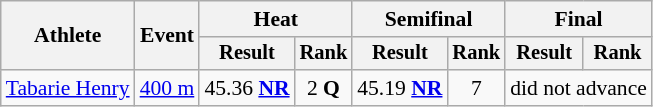<table class=wikitable style="font-size:90%">
<tr>
<th rowspan="2">Athlete</th>
<th rowspan="2">Event</th>
<th colspan="2">Heat</th>
<th colspan="2">Semifinal</th>
<th colspan="2">Final</th>
</tr>
<tr style="font-size:95%">
<th>Result</th>
<th>Rank</th>
<th>Result</th>
<th>Rank</th>
<th>Result</th>
<th>Rank</th>
</tr>
<tr align=center>
<td align=left><a href='#'>Tabarie Henry</a></td>
<td align=left><a href='#'>400 m</a></td>
<td>45.36 <strong><a href='#'>NR</a></strong></td>
<td>2 <strong>Q</strong></td>
<td>45.19 <strong><a href='#'>NR</a></strong></td>
<td>7</td>
<td colspan=2>did not advance</td>
</tr>
</table>
